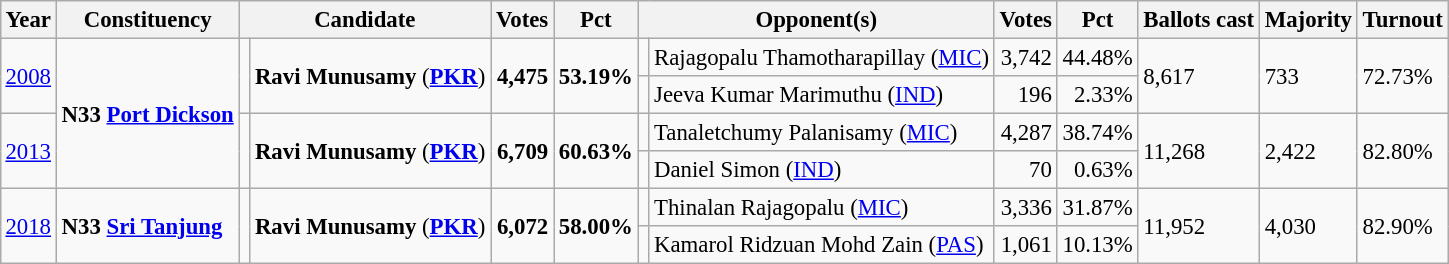<table class="wikitable" style="margin:0.5em ; font-size:95%">
<tr>
<th>Year</th>
<th>Constituency</th>
<th colspan=2>Candidate</th>
<th>Votes</th>
<th>Pct</th>
<th colspan=2>Opponent(s)</th>
<th>Votes</th>
<th>Pct</th>
<th>Ballots cast</th>
<th>Majority</th>
<th>Turnout</th>
</tr>
<tr>
<td rowspan=2><a href='#'>2008</a></td>
<td rowspan=4><strong>N33 <a href='#'>Port Dickson</a></strong></td>
<td rowspan=2 ></td>
<td rowspan=2><strong>Ravi Munusamy</strong> (<a href='#'><strong>PKR</strong></a>)</td>
<td rowspan=2 align="right"><strong>4,475</strong></td>
<td rowspan=2><strong>53.19%</strong></td>
<td></td>
<td>Rajagopalu Thamotharapillay (<a href='#'>MIC</a>)</td>
<td align="right">3,742</td>
<td>44.48%</td>
<td rowspan=2>8,617</td>
<td rowspan=2>733</td>
<td rowspan=2>72.73%</td>
</tr>
<tr>
<td></td>
<td>Jeeva Kumar Marimuthu (<a href='#'>IND</a>)</td>
<td align="right">196</td>
<td align=right>2.33%</td>
</tr>
<tr>
<td rowspan=2><a href='#'>2013</a></td>
<td rowspan=2 ></td>
<td rowspan=2><strong>Ravi Munusamy</strong> (<a href='#'><strong>PKR</strong></a>)</td>
<td rowspan=2 align="right"><strong>6,709</strong></td>
<td rowspan=2><strong>60.63%</strong></td>
<td></td>
<td>Tanaletchumy Palanisamy (<a href='#'>MIC</a>)</td>
<td align="right">4,287</td>
<td>38.74%</td>
<td rowspan=2>11,268</td>
<td rowspan=2>2,422</td>
<td rowspan=2>82.80%</td>
</tr>
<tr>
<td></td>
<td>Daniel Simon (<a href='#'>IND</a>)</td>
<td align="right">70</td>
<td align=right>0.63%</td>
</tr>
<tr>
<td rowspan=2><a href='#'>2018</a></td>
<td rowspan=2><strong>N33 <a href='#'>Sri Tanjung</a></strong></td>
<td rowspan=2 ></td>
<td rowspan=2><strong>Ravi Munusamy</strong> (<a href='#'><strong>PKR</strong></a>)</td>
<td rowspan=2 align="right"><strong>6,072</strong></td>
<td rowspan=2><strong>58.00%</strong></td>
<td></td>
<td>Thinalan Rajagopalu (<a href='#'>MIC</a>)</td>
<td align="right">3,336</td>
<td>31.87%</td>
<td rowspan=2>11,952</td>
<td rowspan=2>4,030</td>
<td rowspan=2>82.90%</td>
</tr>
<tr>
<td></td>
<td>Kamarol Ridzuan Mohd Zain (<a href='#'>PAS</a>)</td>
<td align="right">1,061</td>
<td>10.13%</td>
</tr>
</table>
